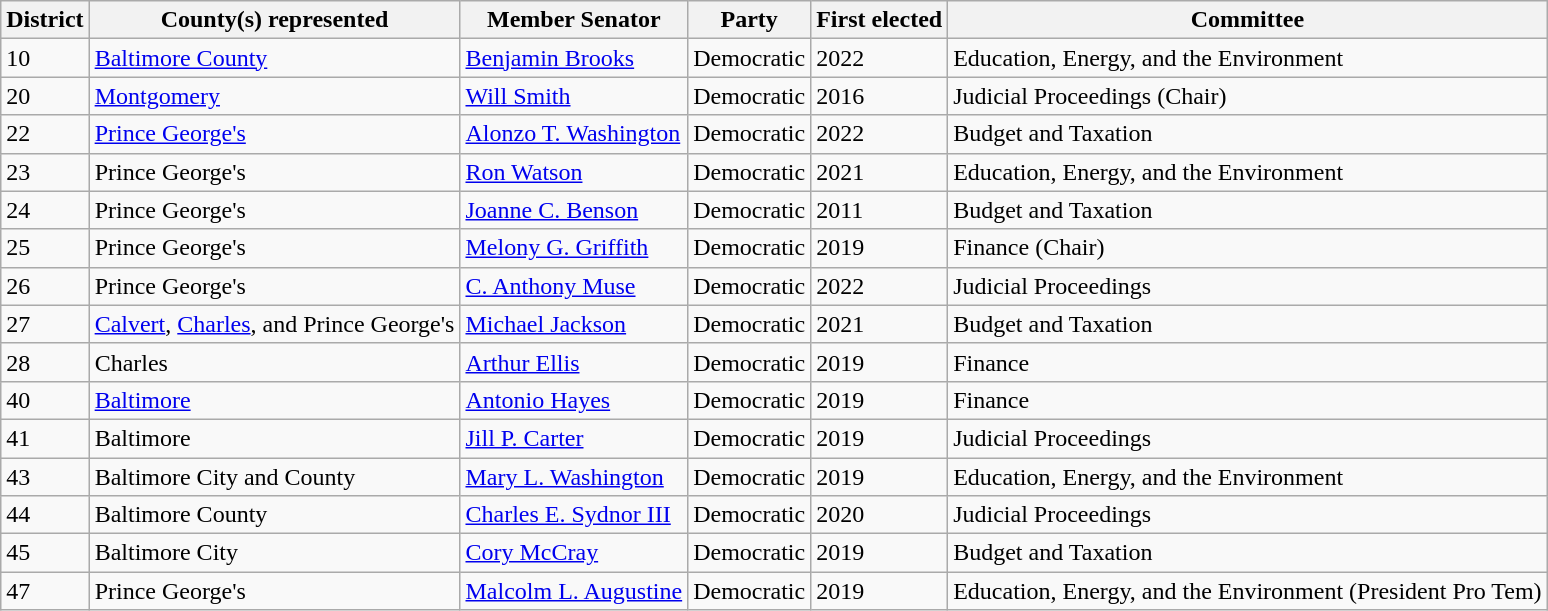<table class="sortable wikitable">
<tr>
<th>District</th>
<th>County(s) represented</th>
<th>Member Senator</th>
<th>Party</th>
<th>First elected</th>
<th>Committee</th>
</tr>
<tr>
<td>10</td>
<td><a href='#'>Baltimore County</a></td>
<td> <a href='#'>Benjamin Brooks</a></td>
<td>Democratic</td>
<td>2022</td>
<td>Education, Energy, and the Environment</td>
</tr>
<tr>
<td>20</td>
<td><a href='#'>Montgomery</a></td>
<td> <a href='#'>Will Smith</a></td>
<td>Democratic</td>
<td>2016</td>
<td>Judicial Proceedings (Chair)</td>
</tr>
<tr>
<td>22</td>
<td><a href='#'>Prince George's</a></td>
<td> <a href='#'>Alonzo T. Washington</a></td>
<td>Democratic</td>
<td>2022</td>
<td>Budget and Taxation</td>
</tr>
<tr>
<td>23</td>
<td>Prince George's</td>
<td> <a href='#'>Ron Watson</a></td>
<td>Democratic</td>
<td>2021</td>
<td>Education, Energy, and the Environment</td>
</tr>
<tr>
<td>24</td>
<td>Prince George's</td>
<td> <a href='#'>Joanne C. Benson</a></td>
<td>Democratic</td>
<td>2011</td>
<td>Budget and Taxation</td>
</tr>
<tr>
<td>25</td>
<td>Prince George's</td>
<td> <a href='#'>Melony G. Griffith</a></td>
<td>Democratic</td>
<td>2019</td>
<td>Finance (Chair)</td>
</tr>
<tr>
<td>26</td>
<td>Prince George's</td>
<td> <a href='#'>C. Anthony Muse</a></td>
<td>Democratic</td>
<td>2022</td>
<td>Judicial Proceedings</td>
</tr>
<tr>
<td>27</td>
<td><a href='#'>Calvert</a>, <a href='#'>Charles</a>, and Prince George's</td>
<td> <a href='#'>Michael Jackson</a></td>
<td>Democratic</td>
<td>2021</td>
<td>Budget and Taxation</td>
</tr>
<tr>
<td>28</td>
<td>Charles</td>
<td> <a href='#'>Arthur Ellis</a></td>
<td>Democratic</td>
<td>2019</td>
<td>Finance</td>
</tr>
<tr>
<td>40</td>
<td><a href='#'>Baltimore</a></td>
<td> <a href='#'>Antonio Hayes</a></td>
<td>Democratic</td>
<td>2019</td>
<td>Finance</td>
</tr>
<tr>
<td>41</td>
<td>Baltimore</td>
<td> <a href='#'>Jill P. Carter</a></td>
<td>Democratic</td>
<td>2019</td>
<td>Judicial Proceedings</td>
</tr>
<tr>
<td>43</td>
<td>Baltimore City and County</td>
<td> <a href='#'>Mary L. Washington</a></td>
<td>Democratic</td>
<td>2019</td>
<td>Education, Energy, and the Environment</td>
</tr>
<tr>
<td>44</td>
<td>Baltimore County</td>
<td> <a href='#'>Charles E. Sydnor III</a></td>
<td>Democratic</td>
<td>2020</td>
<td>Judicial Proceedings</td>
</tr>
<tr>
<td>45</td>
<td>Baltimore City</td>
<td> <a href='#'>Cory McCray</a></td>
<td>Democratic</td>
<td>2019</td>
<td>Budget and Taxation</td>
</tr>
<tr>
<td>47</td>
<td>Prince George's</td>
<td> <a href='#'>Malcolm L. Augustine</a></td>
<td>Democratic</td>
<td>2019</td>
<td>Education, Energy, and the Environment (President Pro Tem)</td>
</tr>
</table>
